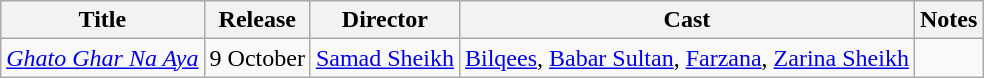<table class="wikitable">
<tr>
<th>Title</th>
<th>Release</th>
<th>Director</th>
<th>Cast</th>
<th>Notes</th>
</tr>
<tr>
<td><em><a href='#'>Ghato Ghar Na Aya</a></em></td>
<td>9 October</td>
<td><a href='#'>Samad Sheikh</a></td>
<td><a href='#'>Bilqees</a>, <a href='#'>Babar Sultan</a>, <a href='#'>Farzana</a>, <a href='#'>Zarina Sheikh</a></td>
<td></td>
</tr>
</table>
